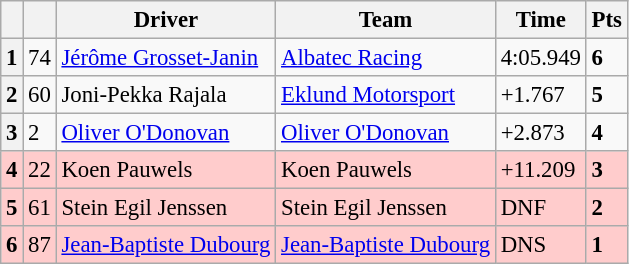<table class=wikitable style="font-size:95%">
<tr>
<th></th>
<th></th>
<th>Driver</th>
<th>Team</th>
<th>Time</th>
<th>Pts</th>
</tr>
<tr>
<th>1</th>
<td>74</td>
<td> <a href='#'>Jérôme Grosset-Janin</a></td>
<td><a href='#'>Albatec Racing</a></td>
<td>4:05.949</td>
<td><strong>6</strong></td>
</tr>
<tr>
<th>2</th>
<td>60</td>
<td> Joni-Pekka Rajala</td>
<td><a href='#'>Eklund Motorsport</a></td>
<td>+1.767</td>
<td><strong>5</strong></td>
</tr>
<tr>
<th>3</th>
<td>2</td>
<td> <a href='#'>Oliver O'Donovan</a></td>
<td><a href='#'>Oliver O'Donovan</a></td>
<td>+2.873</td>
<td><strong>4</strong></td>
</tr>
<tr>
<th style="background:#ffcccc;">4</th>
<td style="background:#ffcccc;">22</td>
<td style="background:#ffcccc;"> Koen Pauwels</td>
<td style="background:#ffcccc;">Koen Pauwels</td>
<td style="background:#ffcccc;">+11.209</td>
<td style="background:#ffcccc;"><strong>3</strong></td>
</tr>
<tr>
<th style="background:#ffcccc;">5</th>
<td style="background:#ffcccc;">61</td>
<td style="background:#ffcccc;"> Stein Egil Jenssen</td>
<td style="background:#ffcccc;">Stein Egil Jenssen</td>
<td style="background:#ffcccc;">DNF</td>
<td style="background:#ffcccc;"><strong>2</strong></td>
</tr>
<tr>
<th style="background:#ffcccc;">6</th>
<td style="background:#ffcccc;">87</td>
<td style="background:#ffcccc;"> <a href='#'>Jean-Baptiste Dubourg</a></td>
<td style="background:#ffcccc;"><a href='#'>Jean-Baptiste Dubourg</a></td>
<td style="background:#ffcccc;">DNS</td>
<td style="background:#ffcccc;"><strong>1</strong></td>
</tr>
</table>
